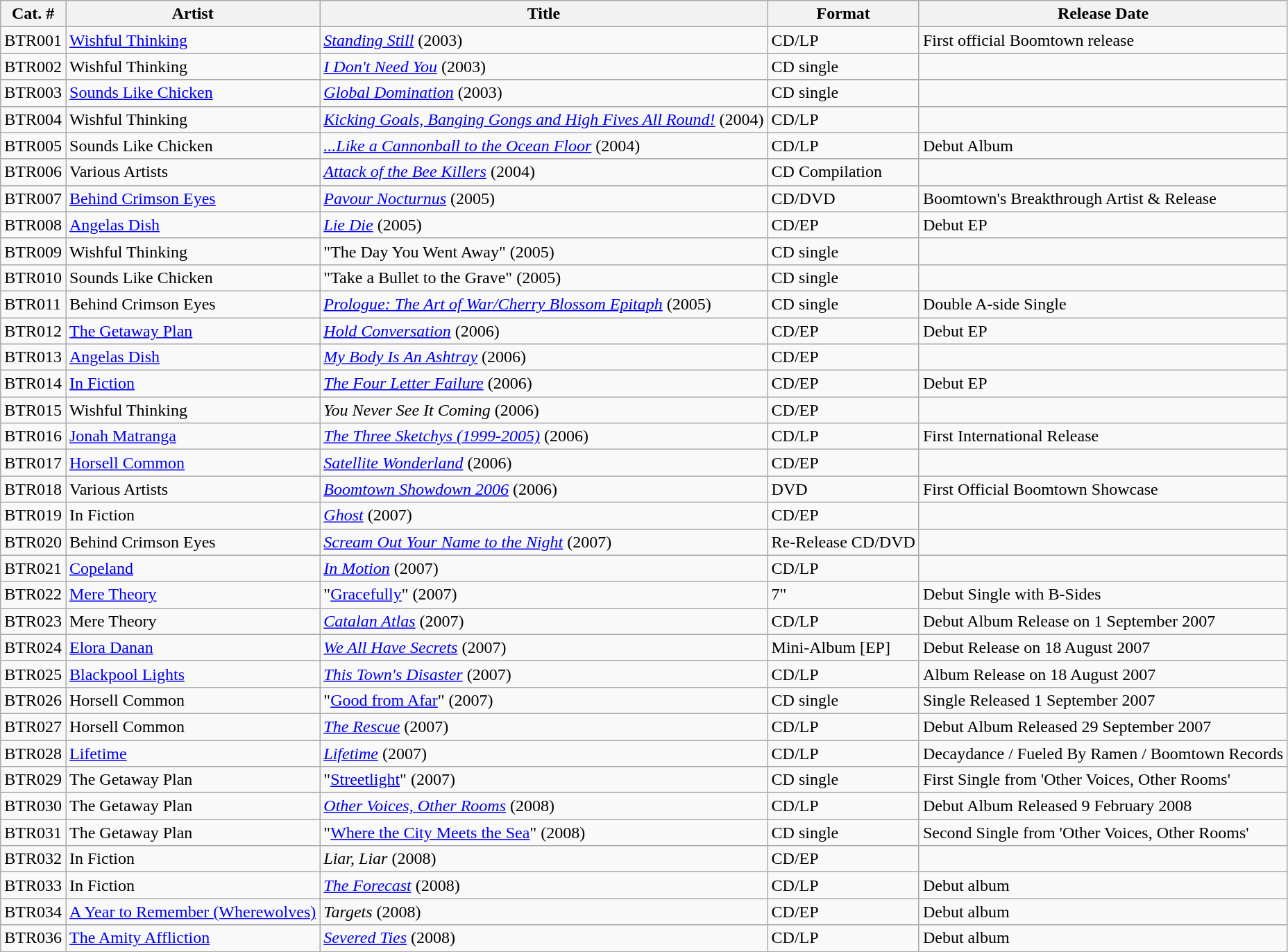<table class="wikitable">
<tr>
<th>Cat. #</th>
<th>Artist</th>
<th>Title</th>
<th>Format</th>
<th>Release Date</th>
</tr>
<tr>
<td>BTR001</td>
<td><a href='#'>Wishful Thinking</a></td>
<td><em><a href='#'>Standing Still</a></em> (2003)</td>
<td>CD/LP</td>
<td>First official Boomtown release</td>
</tr>
<tr>
<td>BTR002</td>
<td>Wishful Thinking</td>
<td><em><a href='#'>I Don't Need You</a></em> (2003)</td>
<td>CD single</td>
<td></td>
</tr>
<tr>
<td>BTR003</td>
<td><a href='#'>Sounds Like Chicken</a></td>
<td><em><a href='#'>Global Domination</a></em> (2003)</td>
<td>CD single</td>
<td></td>
</tr>
<tr>
<td>BTR004</td>
<td>Wishful Thinking</td>
<td><em><a href='#'>Kicking Goals, Banging Gongs and High Fives All Round!</a></em> (2004)</td>
<td>CD/LP</td>
<td></td>
</tr>
<tr>
<td>BTR005</td>
<td>Sounds Like Chicken</td>
<td><em><a href='#'>...Like a Cannonball to the Ocean Floor</a></em> (2004)</td>
<td>CD/LP</td>
<td>Debut Album</td>
</tr>
<tr>
<td>BTR006</td>
<td>Various Artists</td>
<td><em><a href='#'>Attack of the Bee Killers</a></em> (2004)</td>
<td>CD Compilation</td>
<td></td>
</tr>
<tr>
<td>BTR007</td>
<td><a href='#'>Behind Crimson Eyes</a></td>
<td><em><a href='#'>Pavour Nocturnus</a></em> (2005)</td>
<td>CD/DVD</td>
<td>Boomtown's Breakthrough Artist & Release</td>
</tr>
<tr>
<td>BTR008</td>
<td><a href='#'>Angelas Dish</a></td>
<td><em><a href='#'>Lie Die</a></em> (2005)</td>
<td>CD/EP</td>
<td>Debut EP</td>
</tr>
<tr>
<td>BTR009</td>
<td>Wishful Thinking</td>
<td>"The Day You Went Away" (2005)</td>
<td>CD single</td>
<td></td>
</tr>
<tr>
<td>BTR010</td>
<td>Sounds Like Chicken</td>
<td>"Take a Bullet to the Grave" (2005)</td>
<td>CD single</td>
<td></td>
</tr>
<tr>
<td>BTR011</td>
<td>Behind Crimson Eyes</td>
<td><em><a href='#'>Prologue: The Art of War/Cherry Blossom Epitaph</a></em> (2005)</td>
<td>CD single</td>
<td>Double A-side Single</td>
</tr>
<tr>
<td>BTR012</td>
<td><a href='#'>The Getaway Plan</a></td>
<td><em><a href='#'>Hold Conversation</a></em> (2006)</td>
<td>CD/EP</td>
<td>Debut EP</td>
</tr>
<tr>
<td>BTR013</td>
<td><a href='#'>Angelas Dish</a></td>
<td><em><a href='#'>My Body Is An Ashtray</a></em> (2006)</td>
<td>CD/EP</td>
<td></td>
</tr>
<tr>
<td>BTR014</td>
<td><a href='#'>In Fiction</a></td>
<td><em><a href='#'>The Four Letter Failure</a></em> (2006)</td>
<td>CD/EP</td>
<td>Debut EP</td>
</tr>
<tr>
<td>BTR015</td>
<td>Wishful Thinking</td>
<td><em>You Never See It Coming</em> (2006)</td>
<td>CD/EP</td>
<td></td>
</tr>
<tr>
<td>BTR016</td>
<td><a href='#'>Jonah Matranga</a></td>
<td><em><a href='#'>The Three Sketchys (1999-2005)</a></em> (2006)</td>
<td>CD/LP</td>
<td>First International Release</td>
</tr>
<tr>
<td>BTR017</td>
<td><a href='#'>Horsell Common</a></td>
<td><em><a href='#'>Satellite Wonderland</a></em> (2006)</td>
<td>CD/EP</td>
<td></td>
</tr>
<tr>
<td>BTR018</td>
<td>Various Artists</td>
<td><em><a href='#'>Boomtown Showdown 2006</a></em> (2006)</td>
<td>DVD</td>
<td>First Official Boomtown Showcase</td>
</tr>
<tr>
<td>BTR019</td>
<td>In Fiction</td>
<td><em><a href='#'>Ghost</a></em> (2007)</td>
<td>CD/EP</td>
<td></td>
</tr>
<tr>
<td>BTR020</td>
<td>Behind Crimson Eyes</td>
<td><em><a href='#'>Scream Out Your Name to the Night</a></em> (2007)</td>
<td>Re-Release CD/DVD</td>
<td></td>
</tr>
<tr>
<td>BTR021</td>
<td><a href='#'>Copeland</a></td>
<td><em><a href='#'>In Motion</a></em> (2007)</td>
<td>CD/LP</td>
<td></td>
</tr>
<tr>
<td>BTR022</td>
<td><a href='#'>Mere Theory</a></td>
<td>"<a href='#'>Gracefully</a>" (2007)</td>
<td>7"</td>
<td>Debut Single with B-Sides</td>
</tr>
<tr>
<td>BTR023</td>
<td>Mere Theory</td>
<td><em><a href='#'>Catalan Atlas</a></em> (2007)</td>
<td>CD/LP</td>
<td>Debut Album Release on 1 September 2007</td>
</tr>
<tr>
<td>BTR024</td>
<td><a href='#'>Elora Danan</a></td>
<td><em><a href='#'>We All Have Secrets</a></em> (2007)</td>
<td>Mini-Album [EP]</td>
<td>Debut Release on 18 August 2007</td>
</tr>
<tr>
<td>BTR025</td>
<td><a href='#'>Blackpool Lights</a></td>
<td><em><a href='#'>This Town's Disaster</a></em> (2007)</td>
<td>CD/LP</td>
<td>Album Release on 18 August 2007</td>
</tr>
<tr>
<td>BTR026</td>
<td>Horsell Common</td>
<td>"<a href='#'>Good from Afar</a>" (2007)</td>
<td>CD single</td>
<td>Single Released 1 September 2007</td>
</tr>
<tr>
<td>BTR027</td>
<td>Horsell Common</td>
<td><em><a href='#'>The Rescue</a></em> (2007)</td>
<td>CD/LP</td>
<td>Debut Album Released 29 September 2007</td>
</tr>
<tr>
<td>BTR028</td>
<td><a href='#'>Lifetime</a></td>
<td><em><a href='#'>Lifetime</a></em> (2007)</td>
<td>CD/LP</td>
<td>Decaydance / Fueled By Ramen / Boomtown Records</td>
</tr>
<tr>
<td>BTR029</td>
<td>The Getaway Plan</td>
<td>"<a href='#'>Streetlight</a>" (2007)</td>
<td>CD single</td>
<td>First Single from 'Other Voices, Other Rooms'</td>
</tr>
<tr>
<td>BTR030</td>
<td>The Getaway Plan</td>
<td><em><a href='#'>Other Voices, Other Rooms</a></em> (2008)</td>
<td>CD/LP</td>
<td>Debut Album Released 9 February 2008</td>
</tr>
<tr>
<td>BTR031</td>
<td>The Getaway Plan</td>
<td>"<a href='#'>Where the City Meets the Sea</a>" (2008)</td>
<td>CD single</td>
<td>Second Single from 'Other Voices, Other Rooms'</td>
</tr>
<tr>
<td>BTR032</td>
<td>In Fiction</td>
<td><em>Liar, Liar</em> (2008)</td>
<td>CD/EP</td>
<td></td>
</tr>
<tr>
<td>BTR033</td>
<td>In Fiction</td>
<td><em><a href='#'>The Forecast</a></em> (2008)</td>
<td>CD/LP</td>
<td>Debut album</td>
</tr>
<tr>
<td>BTR034</td>
<td><a href='#'>A Year to Remember (Wherewolves)</a></td>
<td><em>Targets</em> (2008)</td>
<td>CD/EP</td>
<td>Debut album</td>
</tr>
<tr>
<td>BTR036</td>
<td><a href='#'>The Amity Affliction</a></td>
<td><em><a href='#'>Severed Ties</a></em> (2008)</td>
<td>CD/LP</td>
<td>Debut album</td>
</tr>
</table>
